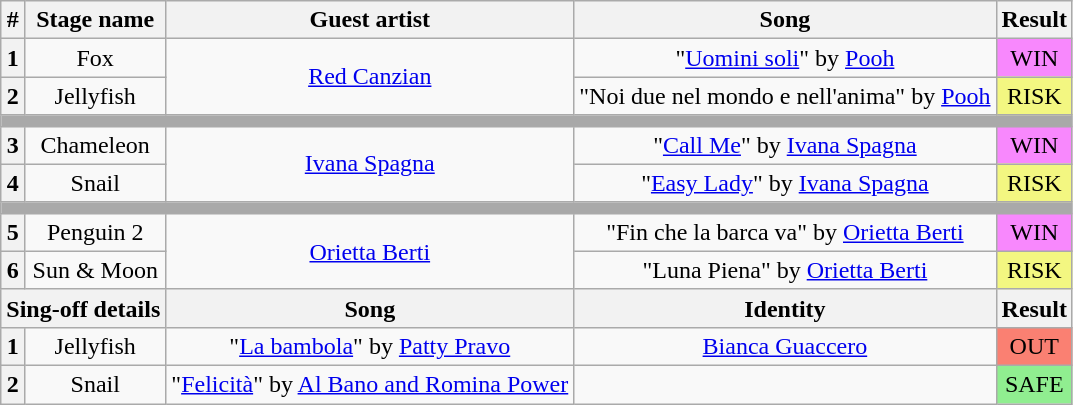<table class="wikitable plainrowheaders" style="text-align: center;">
<tr>
<th>#</th>
<th>Stage name</th>
<th>Guest artist</th>
<th>Song</th>
<th colspan=2>Result</th>
</tr>
<tr>
<th>1</th>
<td>Fox</td>
<td rowspan=2><a href='#'>Red Canzian</a></td>
<td>"<a href='#'>Uomini soli</a>" by <a href='#'>Pooh</a></td>
<td colspan="2" bgcolor=#F888FD>WIN</td>
</tr>
<tr>
<th>2</th>
<td>Jellyfish</td>
<td>"Noi due nel mondo e nell'anima" by <a href='#'>Pooh</a></td>
<td colspan="2" bgcolor="#F3F781">RISK</td>
</tr>
<tr>
<td colspan="6" style="background:darkgray"></td>
</tr>
<tr>
<th>3</th>
<td>Chameleon</td>
<td rowspan=2><a href='#'>Ivana Spagna</a></td>
<td>"<a href='#'>Call Me</a>" by <a href='#'>Ivana Spagna</a></td>
<td colspan="2" bgcolor=#F888FD>WIN</td>
</tr>
<tr>
<th>4</th>
<td>Snail</td>
<td>"<a href='#'>Easy Lady</a>" by <a href='#'>Ivana Spagna</a></td>
<td colspan="2" bgcolor="#F3F781">RISK</td>
</tr>
<tr>
<td colspan="6" style="background:darkgray"></td>
</tr>
<tr>
<th>5</th>
<td>Penguin 2</td>
<td rowspan=2><a href='#'>Orietta Berti</a></td>
<td>"Fin che la barca va" by <a href='#'>Orietta Berti</a></td>
<td colspan="2" bgcolor=#F888FD>WIN</td>
</tr>
<tr>
<th>6</th>
<td>Sun & Moon</td>
<td>"Luna Piena" by <a href='#'>Orietta Berti</a></td>
<td colspan="2" bgcolor="#F3F781">RISK</td>
</tr>
<tr>
<th colspan="2">Sing-off details</th>
<th>Song</th>
<th>Identity</th>
<th>Result</th>
</tr>
<tr>
<th>1</th>
<td>Jellyfish</td>
<td>"<a href='#'>La bambola</a>" by <a href='#'>Patty Pravo</a></td>
<td><a href='#'>Bianca Guaccero</a></td>
<td bgcolor=salmon>OUT</td>
</tr>
<tr>
<th>2</th>
<td>Snail</td>
<td>"<a href='#'>Felicità</a>" by <a href='#'>Al Bano and Romina Power</a></td>
<td></td>
<td bgcolor=lightgreen>SAFE</td>
</tr>
</table>
